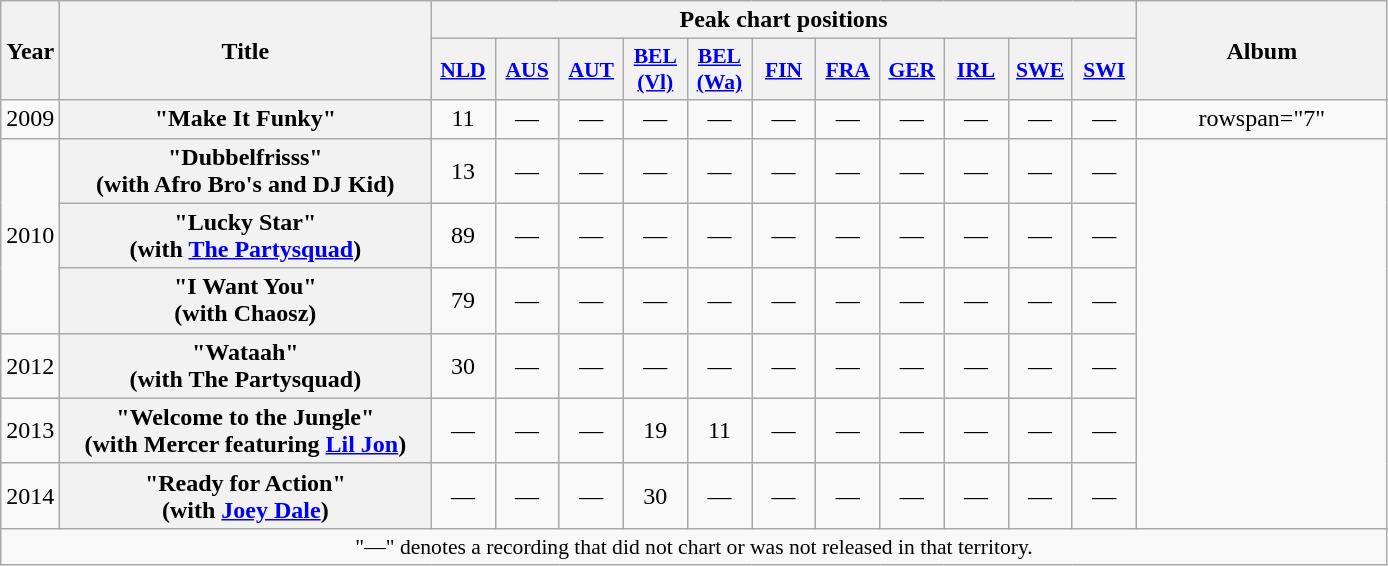<table class="wikitable plainrowheaders" style="text-align:center;">
<tr>
<th scope="col" rowspan="2" style="width:1em;">Year</th>
<th scope="col" rowspan="2" style="width:15em;">Title</th>
<th scope="col" colspan="11">Peak chart positions</th>
<th scope="col" rowspan="2" style="width:10em;">Album</th>
</tr>
<tr>
<th scope="col" style="width:2.5em;font-size:90%;"><a href='#'>NLD</a><br></th>
<th scope="col" style="width:2.5em;font-size:90%;"><a href='#'>AUS</a><br></th>
<th scope="col" style="width:2.5em;font-size:90%;"><a href='#'>AUT</a><br></th>
<th scope="col" style="width:2.5em;font-size:90%;"><a href='#'>BEL (Vl)</a><br></th>
<th scope="col" style="width:2.5em;font-size:90%;"><a href='#'>BEL (Wa)</a><br></th>
<th scope="col" style="width:2.5em;font-size:90%;"><a href='#'>FIN</a><br></th>
<th scope="col" style="width:2.5em;font-size:90%;"><a href='#'>FRA</a><br></th>
<th scope="col" style="width:2.5em;font-size:90%;"><a href='#'>GER</a><br></th>
<th scope="col" style="width:2.5em;font-size:90%;"><a href='#'>IRL</a><br></th>
<th scope="col" style="width:2.5em;font-size:90%;"><a href='#'>SWE</a><br></th>
<th scope="col" style="width:2.5em;font-size:90%;"><a href='#'>SWI</a><br></th>
</tr>
<tr>
<td rowspan="1">2009</td>
<th scope="row">"Make It Funky"</th>
<td>11</td>
<td>—</td>
<td>—</td>
<td>—</td>
<td>—</td>
<td>—</td>
<td>—</td>
<td>—</td>
<td>—</td>
<td>—</td>
<td>—</td>
<td>rowspan="7" </td>
</tr>
<tr>
<td rowspan="3">2010</td>
<th scope="row">"Dubbelfrisss" <br><span>(with Afro Bro's and DJ Kid)</span></th>
<td>13</td>
<td>—</td>
<td>—</td>
<td>—</td>
<td>—</td>
<td>—</td>
<td>—</td>
<td>—</td>
<td>—</td>
<td>—</td>
<td>—</td>
</tr>
<tr>
<th scope="row">"Lucky Star" <br><span>(with <a href='#'>The Partysquad</a>)</span></th>
<td>89</td>
<td>—</td>
<td>—</td>
<td>—</td>
<td>—</td>
<td>—</td>
<td>—</td>
<td>—</td>
<td>—</td>
<td>—</td>
<td>—</td>
</tr>
<tr>
<th scope="row">"I Want You" <br><span>(with Chaosz)</span></th>
<td>79</td>
<td>—</td>
<td>—</td>
<td>—</td>
<td>—</td>
<td>—</td>
<td>—</td>
<td>—</td>
<td>—</td>
<td>—</td>
<td>—</td>
</tr>
<tr>
<td rowspan="1">2012</td>
<th scope="row">"Wataah" <br><span>(with The Partysquad)</span></th>
<td>30</td>
<td>—</td>
<td>—</td>
<td>—</td>
<td>—</td>
<td>—</td>
<td>—</td>
<td>—</td>
<td>—</td>
<td>—</td>
<td>—</td>
</tr>
<tr>
<td rowspan="1">2013</td>
<th scope="row">"Welcome to the Jungle" <br><span>(with Mercer featuring <a href='#'>Lil Jon</a>)</span></th>
<td>—</td>
<td>—</td>
<td>—</td>
<td>19</td>
<td>11</td>
<td>—</td>
<td>—</td>
<td>—</td>
<td>—</td>
<td>—</td>
<td>—</td>
</tr>
<tr>
<td rowspan="1">2014</td>
<th scope="row">"Ready for Action" <br><span>(with <a href='#'>Joey Dale</a>)</span></th>
<td>—</td>
<td>—</td>
<td>—</td>
<td>30</td>
<td>—</td>
<td>—</td>
<td>—</td>
<td>—</td>
<td>—</td>
<td>—</td>
<td>—</td>
</tr>
<tr>
<td colspan="16" style="font-size:90%">"—" denotes a recording that did not chart or was not released in that territory.</td>
</tr>
</table>
